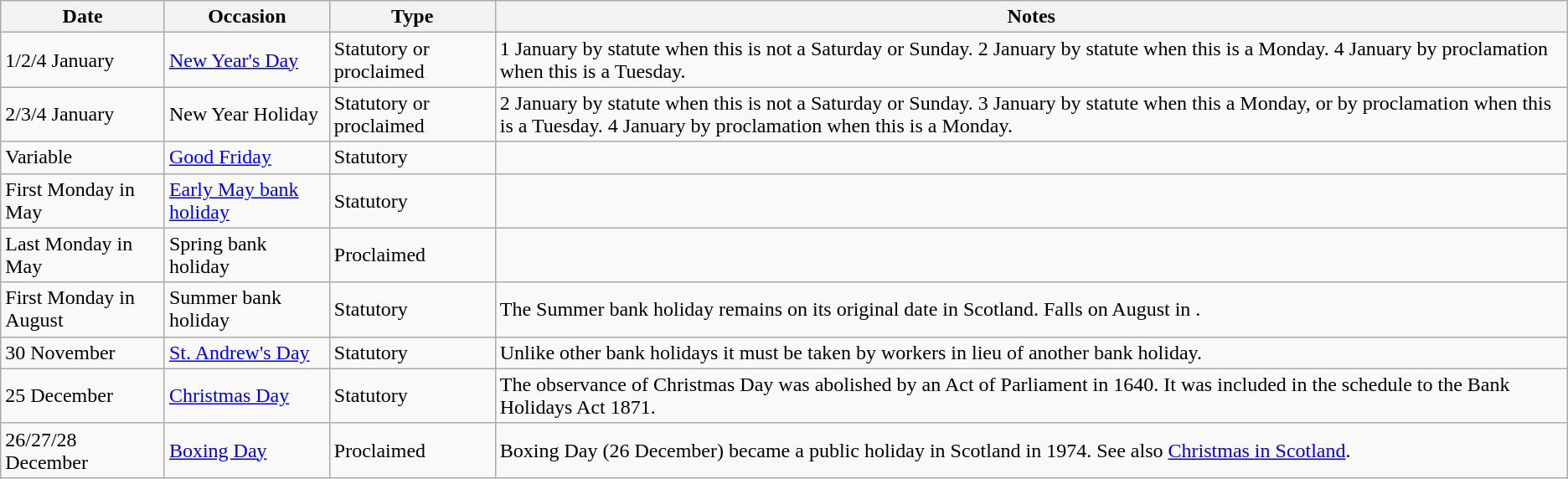<table class="wikitable">
<tr National bank holidays in Scotland>
<th scope="col">Date</th>
<th scope="col">Occasion</th>
<th scope="col">Type</th>
<th scope="col">Notes</th>
</tr>
<tr>
<td>1/2/4 January</td>
<td><a href='#'>New Year's Day</a></td>
<td>Statutory or proclaimed</td>
<td>1 January by statute when this is not a Saturday or Sunday. 2 January by statute when this is a Monday. 4 January by proclamation when this is a Tuesday.</td>
</tr>
<tr>
<td>2/3/4 January</td>
<td>New Year Holiday</td>
<td>Statutory or proclaimed</td>
<td>2 January by statute when this is not a Saturday or Sunday. 3 January by statute when this a Monday, or by proclamation when this is a Tuesday. 4 January by proclamation when this is a Monday.</td>
</tr>
<tr>
<td>Variable</td>
<td><a href='#'>Good Friday</a></td>
<td>Statutory</td>
<td></td>
</tr>
<tr>
<td>First Monday in May</td>
<td><a href='#'>Early May bank holiday</a></td>
<td>Statutory</td>
<td></td>
</tr>
<tr>
<td>Last Monday in May</td>
<td>Spring bank holiday</td>
<td>Proclaimed</td>
<td></td>
</tr>
<tr>
<td>First Monday in August</td>
<td>Summer bank holiday</td>
<td>Statutory</td>
<td>The Summer bank holiday remains on its original date in Scotland. Falls on  August in .</td>
</tr>
<tr>
<td>30 November</td>
<td><a href='#'>St. Andrew's Day</a></td>
<td>Statutory</td>
<td>Unlike other bank holidays it must be taken by workers in lieu of another bank holiday.</td>
</tr>
<tr>
<td>25 December</td>
<td><a href='#'>Christmas Day</a></td>
<td>Statutory</td>
<td>The observance of Christmas Day was abolished by an Act of Parliament in 1640. It was included in the schedule to the Bank Holidays Act 1871.</td>
</tr>
<tr>
<td>26/27/28 December</td>
<td><a href='#'>Boxing Day</a></td>
<td>Proclaimed</td>
<td>Boxing Day (26 December) became a public holiday in Scotland in 1974. See also <a href='#'>Christmas in Scotland</a>.</td>
</tr>
</table>
